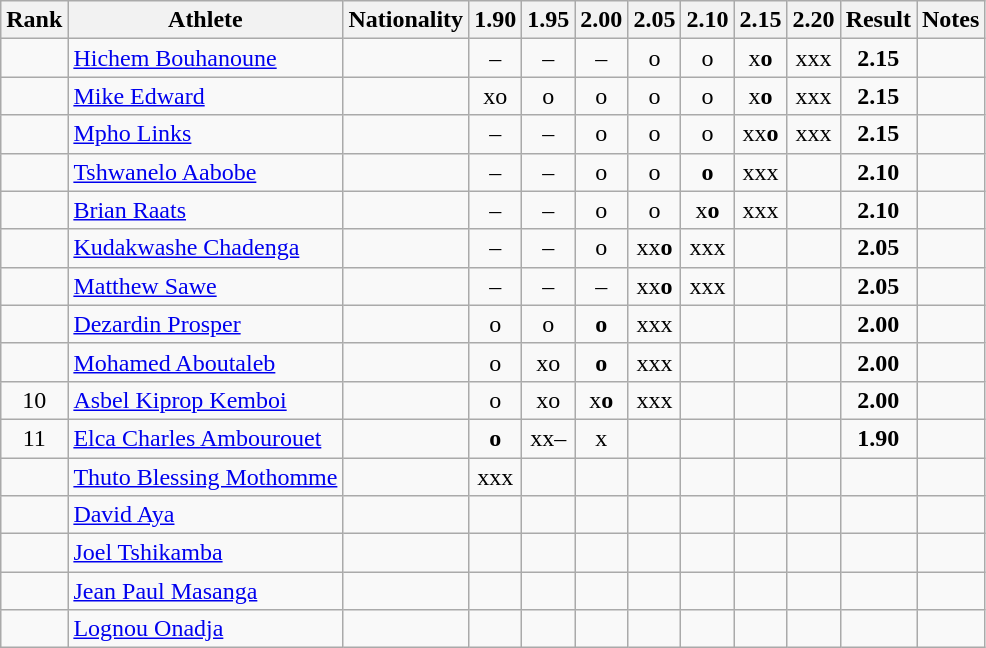<table class="wikitable sortable" style="text-align:center">
<tr>
<th>Rank</th>
<th>Athlete</th>
<th>Nationality</th>
<th>1.90</th>
<th>1.95</th>
<th>2.00</th>
<th>2.05</th>
<th>2.10</th>
<th>2.15</th>
<th>2.20</th>
<th>Result</th>
<th>Notes</th>
</tr>
<tr>
<td></td>
<td align="left"><a href='#'>Hichem Bouhanoune</a></td>
<td align=left></td>
<td>–</td>
<td>–</td>
<td>–</td>
<td>o</td>
<td>o</td>
<td>x<strong>o</strong></td>
<td>xxx</td>
<td><strong>2.15</strong></td>
<td></td>
</tr>
<tr>
<td></td>
<td align="left"><a href='#'>Mike Edward</a></td>
<td align=left></td>
<td>xo</td>
<td>o</td>
<td>o</td>
<td>o</td>
<td>o</td>
<td>x<strong>o</strong></td>
<td>xxx</td>
<td><strong>2.15</strong></td>
<td></td>
</tr>
<tr>
<td></td>
<td align="left"><a href='#'>Mpho Links</a></td>
<td align=left></td>
<td>–</td>
<td>–</td>
<td>o</td>
<td>o</td>
<td>o</td>
<td>xx<strong>o</strong></td>
<td>xxx</td>
<td><strong>2.15</strong></td>
<td></td>
</tr>
<tr>
<td></td>
<td align="left"><a href='#'>Tshwanelo Aabobe</a></td>
<td align=left></td>
<td>–</td>
<td>–</td>
<td>o</td>
<td>o</td>
<td><strong>o</strong></td>
<td>xxx</td>
<td></td>
<td><strong>2.10</strong></td>
<td></td>
</tr>
<tr>
<td></td>
<td align="left"><a href='#'>Brian Raats</a></td>
<td align=left></td>
<td>–</td>
<td>–</td>
<td>o</td>
<td>o</td>
<td>x<strong>o</strong></td>
<td>xxx</td>
<td></td>
<td><strong>2.10</strong></td>
<td></td>
</tr>
<tr>
<td></td>
<td align="left"><a href='#'>Kudakwashe Chadenga</a></td>
<td align=left></td>
<td>–</td>
<td>–</td>
<td>o</td>
<td>xx<strong>o</strong></td>
<td>xxx</td>
<td></td>
<td></td>
<td><strong>2.05</strong></td>
<td></td>
</tr>
<tr>
<td></td>
<td align="left"><a href='#'>Matthew Sawe</a></td>
<td align=left></td>
<td>–</td>
<td>–</td>
<td>–</td>
<td>xx<strong>o</strong></td>
<td>xxx</td>
<td></td>
<td></td>
<td><strong>2.05</strong></td>
<td></td>
</tr>
<tr>
<td></td>
<td align="left"><a href='#'>Dezardin Prosper</a></td>
<td align=left></td>
<td>o</td>
<td>o</td>
<td><strong>o</strong></td>
<td>xxx</td>
<td></td>
<td></td>
<td></td>
<td><strong>2.00</strong></td>
<td></td>
</tr>
<tr>
<td></td>
<td align="left"><a href='#'>Mohamed Aboutaleb</a></td>
<td align=left></td>
<td>o</td>
<td>xo</td>
<td><strong>o</strong></td>
<td>xxx</td>
<td></td>
<td></td>
<td></td>
<td><strong>2.00</strong></td>
<td></td>
</tr>
<tr>
<td>10</td>
<td align="left"><a href='#'>Asbel Kiprop Kemboi</a></td>
<td align=left></td>
<td>o</td>
<td>xo</td>
<td>x<strong>o</strong></td>
<td>xxx</td>
<td></td>
<td></td>
<td></td>
<td><strong>2.00</strong></td>
<td></td>
</tr>
<tr>
<td>11</td>
<td align="left"><a href='#'>Elca Charles Ambourouet</a></td>
<td align=left></td>
<td><strong>o</strong></td>
<td>xx–</td>
<td>x</td>
<td></td>
<td></td>
<td></td>
<td></td>
<td><strong>1.90</strong></td>
<td></td>
</tr>
<tr>
<td></td>
<td align="left"><a href='#'>Thuto Blessing Mothomme</a></td>
<td align=left></td>
<td>xxx</td>
<td></td>
<td></td>
<td></td>
<td></td>
<td></td>
<td></td>
<td><strong></strong></td>
<td></td>
</tr>
<tr>
<td></td>
<td align="left"><a href='#'>David Aya</a></td>
<td align=left></td>
<td></td>
<td></td>
<td></td>
<td></td>
<td></td>
<td></td>
<td></td>
<td><strong></strong></td>
<td></td>
</tr>
<tr>
<td></td>
<td align="left"><a href='#'>Joel Tshikamba</a></td>
<td align=left></td>
<td></td>
<td></td>
<td></td>
<td></td>
<td></td>
<td></td>
<td></td>
<td><strong></strong></td>
<td></td>
</tr>
<tr>
<td></td>
<td align="left"><a href='#'>Jean Paul Masanga</a></td>
<td align=left></td>
<td></td>
<td></td>
<td></td>
<td></td>
<td></td>
<td></td>
<td></td>
<td><strong></strong></td>
<td></td>
</tr>
<tr>
<td></td>
<td align="left"><a href='#'>Lognou Onadja</a></td>
<td align=left></td>
<td></td>
<td></td>
<td></td>
<td></td>
<td></td>
<td></td>
<td></td>
<td><strong></strong></td>
<td></td>
</tr>
</table>
